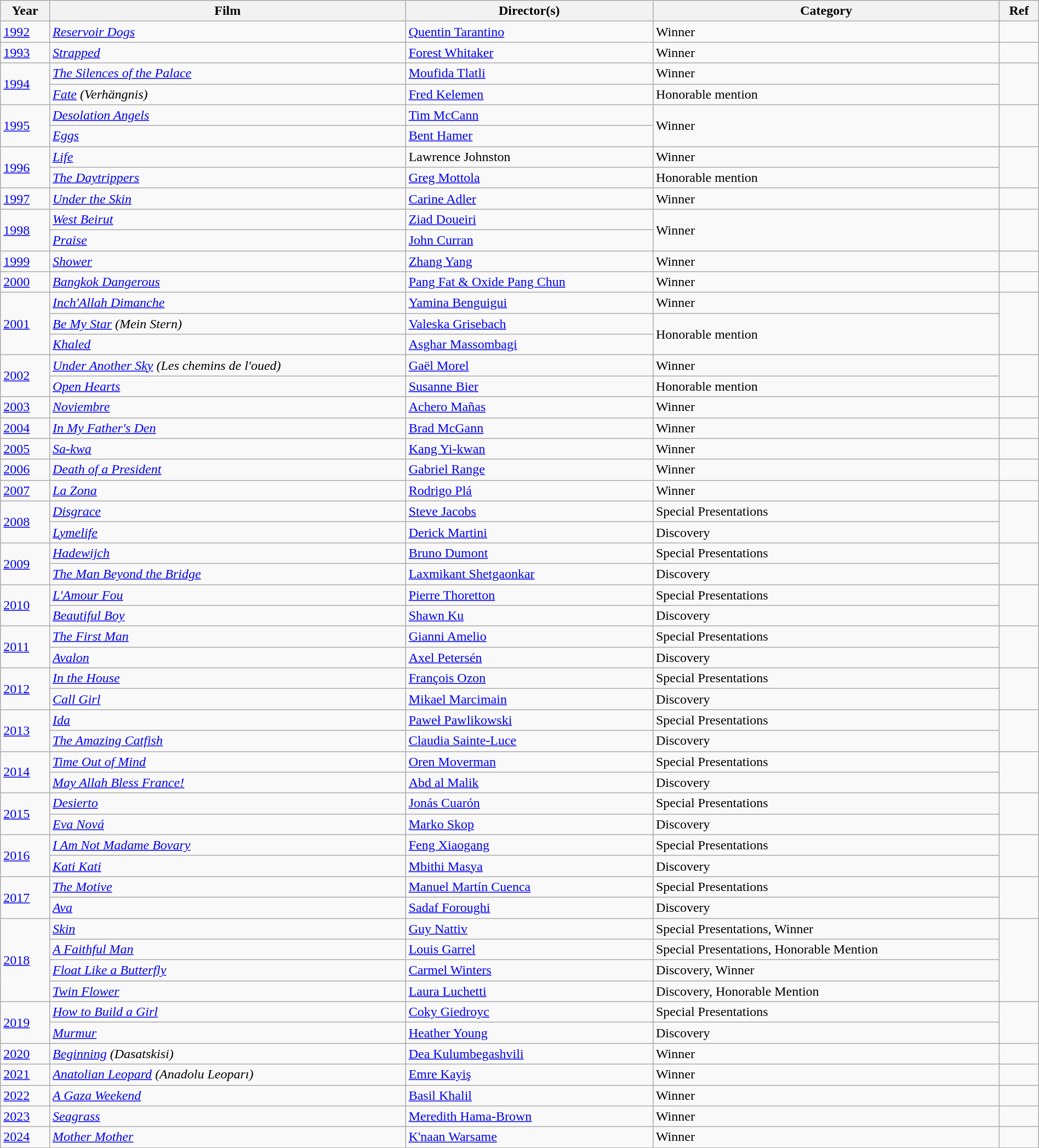<table class = "wikitable sortable" width=100%>
<tr>
<th>Year</th>
<th>Film</th>
<th>Director(s)</th>
<th>Category</th>
<th>Ref</th>
</tr>
<tr>
<td><a href='#'>1992</a></td>
<td><em><a href='#'>Reservoir Dogs</a></em></td>
<td><a href='#'>Quentin Tarantino</a></td>
<td>Winner</td>
<td></td>
</tr>
<tr>
<td><a href='#'>1993</a></td>
<td><em><a href='#'>Strapped</a></em></td>
<td><a href='#'>Forest Whitaker</a></td>
<td>Winner</td>
<td></td>
</tr>
<tr>
<td rowspan=2><a href='#'>1994</a></td>
<td><em><a href='#'>The Silences of the Palace</a></em></td>
<td><a href='#'>Moufida Tlatli</a></td>
<td>Winner</td>
<td rowspan=2></td>
</tr>
<tr>
<td><em><a href='#'>Fate</a> (Verhängnis)</em></td>
<td><a href='#'>Fred Kelemen</a></td>
<td>Honorable mention</td>
</tr>
<tr>
<td rowspan=2><a href='#'>1995</a></td>
<td><em><a href='#'>Desolation Angels</a></em></td>
<td><a href='#'>Tim McCann</a></td>
<td rowspan=2>Winner</td>
<td rowspan=2></td>
</tr>
<tr>
<td><em><a href='#'>Eggs</a></em></td>
<td><a href='#'>Bent Hamer</a></td>
</tr>
<tr>
<td rowspan=2><a href='#'>1996</a></td>
<td><em><a href='#'>Life</a></em></td>
<td>Lawrence Johnston</td>
<td>Winner</td>
<td rowspan=2></td>
</tr>
<tr>
<td><em><a href='#'>The Daytrippers</a></em></td>
<td><a href='#'>Greg Mottola</a></td>
<td>Honorable mention</td>
</tr>
<tr>
<td><a href='#'>1997</a></td>
<td><em><a href='#'>Under the Skin</a></em></td>
<td><a href='#'>Carine Adler</a></td>
<td>Winner</td>
<td></td>
</tr>
<tr>
<td rowspan=2><a href='#'>1998</a></td>
<td><em><a href='#'>West Beirut</a></em></td>
<td><a href='#'>Ziad Doueiri</a></td>
<td rowspan=2>Winner</td>
<td rowspan=2></td>
</tr>
<tr>
<td><em><a href='#'>Praise</a></em></td>
<td><a href='#'>John Curran</a></td>
</tr>
<tr>
<td><a href='#'>1999</a></td>
<td><em><a href='#'>Shower</a></em></td>
<td><a href='#'>Zhang Yang</a></td>
<td>Winner</td>
<td></td>
</tr>
<tr>
<td><a href='#'>2000</a></td>
<td><em><a href='#'>Bangkok Dangerous</a></em></td>
<td><a href='#'>Pang Fat & Oxide Pang Chun</a></td>
<td>Winner</td>
<td></td>
</tr>
<tr>
<td rowspan=3><a href='#'>2001</a></td>
<td><em><a href='#'>Inch'Allah Dimanche</a></em></td>
<td><a href='#'>Yamina Benguigui</a></td>
<td>Winner</td>
<td rowspan=3></td>
</tr>
<tr>
<td><em><a href='#'>Be My Star</a> (Mein Stern)</em></td>
<td><a href='#'>Valeska Grisebach</a></td>
<td rowspan=2>Honorable mention</td>
</tr>
<tr>
<td><em><a href='#'>Khaled</a></em></td>
<td><a href='#'>Asghar Massombagi</a></td>
</tr>
<tr>
<td rowspan=2><a href='#'>2002</a></td>
<td><em><a href='#'>Under Another Sky</a> (Les chemins de l'oued)</em></td>
<td><a href='#'>Gaël Morel</a></td>
<td>Winner</td>
<td rowspan=2></td>
</tr>
<tr>
<td><em><a href='#'>Open Hearts</a></em></td>
<td><a href='#'>Susanne Bier</a></td>
<td>Honorable mention</td>
</tr>
<tr>
<td><a href='#'>2003</a></td>
<td><em><a href='#'>Noviembre</a></em></td>
<td><a href='#'>Achero Mañas</a></td>
<td>Winner</td>
<td></td>
</tr>
<tr>
<td><a href='#'>2004</a></td>
<td><em><a href='#'>In My Father's Den</a></em></td>
<td><a href='#'>Brad McGann</a></td>
<td>Winner</td>
<td></td>
</tr>
<tr>
<td><a href='#'>2005</a></td>
<td><em><a href='#'>Sa-kwa</a></em></td>
<td><a href='#'>Kang Yi-kwan</a></td>
<td>Winner</td>
<td></td>
</tr>
<tr>
<td><a href='#'>2006</a></td>
<td><em><a href='#'>Death of a President</a></em></td>
<td><a href='#'>Gabriel Range</a></td>
<td>Winner</td>
<td></td>
</tr>
<tr>
<td><a href='#'>2007</a></td>
<td><em><a href='#'>La Zona</a></em></td>
<td><a href='#'>Rodrigo Plá</a></td>
<td>Winner</td>
<td></td>
</tr>
<tr>
<td rowspan=2><a href='#'>2008</a></td>
<td><em><a href='#'>Disgrace</a></em></td>
<td><a href='#'>Steve Jacobs</a></td>
<td>Special Presentations</td>
<td rowspan=2></td>
</tr>
<tr>
<td><em><a href='#'>Lymelife</a></em></td>
<td><a href='#'>Derick Martini</a></td>
<td>Discovery</td>
</tr>
<tr>
<td rowspan=2><a href='#'>2009</a></td>
<td><em><a href='#'>Hadewijch</a></em></td>
<td><a href='#'>Bruno Dumont</a></td>
<td>Special Presentations</td>
<td rowspan=2></td>
</tr>
<tr>
<td><em><a href='#'>The Man Beyond the Bridge</a></em></td>
<td><a href='#'>Laxmikant Shetgaonkar</a></td>
<td>Discovery</td>
</tr>
<tr>
<td rowspan=2><a href='#'>2010</a></td>
<td><em><a href='#'>L'Amour Fou</a></em></td>
<td><a href='#'>Pierre Thoretton</a></td>
<td>Special Presentations</td>
<td rowspan=2></td>
</tr>
<tr>
<td><em><a href='#'>Beautiful Boy</a></em></td>
<td><a href='#'>Shawn Ku</a></td>
<td>Discovery</td>
</tr>
<tr>
<td rowspan=2><a href='#'>2011</a></td>
<td><em><a href='#'>The First Man</a></em></td>
<td><a href='#'>Gianni Amelio</a></td>
<td>Special Presentations</td>
<td rowspan=2></td>
</tr>
<tr>
<td><em><a href='#'>Avalon</a></em></td>
<td><a href='#'>Axel Petersén</a></td>
<td>Discovery</td>
</tr>
<tr>
<td rowspan=2><a href='#'>2012</a></td>
<td><em><a href='#'>In the House</a></em></td>
<td><a href='#'>François Ozon</a></td>
<td>Special Presentations</td>
<td rowspan=2></td>
</tr>
<tr>
<td><em><a href='#'>Call Girl</a></em></td>
<td><a href='#'>Mikael Marcimain</a></td>
<td>Discovery</td>
</tr>
<tr>
<td rowspan=2><a href='#'>2013</a></td>
<td><em><a href='#'>Ida</a></em></td>
<td><a href='#'>Paweł Pawlikowski</a></td>
<td>Special Presentations</td>
<td rowspan=2></td>
</tr>
<tr>
<td><em><a href='#'>The Amazing Catfish</a></em></td>
<td><a href='#'>Claudia Sainte-Luce</a></td>
<td>Discovery</td>
</tr>
<tr>
<td rowspan=2><a href='#'>2014</a></td>
<td><em><a href='#'>Time Out of Mind</a></em></td>
<td><a href='#'>Oren Moverman</a></td>
<td>Special Presentations</td>
<td rowspan=2></td>
</tr>
<tr>
<td><em><a href='#'>May Allah Bless France!</a></em></td>
<td><a href='#'>Abd al Malik</a></td>
<td>Discovery</td>
</tr>
<tr>
<td rowspan=2><a href='#'>2015</a></td>
<td><em><a href='#'>Desierto</a></em></td>
<td><a href='#'>Jonás Cuarón</a></td>
<td>Special Presentations</td>
<td rowspan=2></td>
</tr>
<tr>
<td><em><a href='#'>Eva Nová</a></em></td>
<td><a href='#'>Marko Skop</a></td>
<td>Discovery</td>
</tr>
<tr>
<td rowspan=2><a href='#'>2016</a></td>
<td><em><a href='#'>I Am Not Madame Bovary</a></em></td>
<td><a href='#'>Feng Xiaogang</a></td>
<td>Special Presentations</td>
<td rowspan=2></td>
</tr>
<tr>
<td><em><a href='#'>Kati Kati</a></em></td>
<td><a href='#'>Mbithi Masya</a></td>
<td>Discovery</td>
</tr>
<tr>
<td rowspan=2><a href='#'>2017</a></td>
<td><em><a href='#'>The Motive</a></em></td>
<td><a href='#'>Manuel Martín Cuenca</a></td>
<td>Special Presentations</td>
<td rowspan=2></td>
</tr>
<tr>
<td><em><a href='#'>Ava</a></em></td>
<td><a href='#'>Sadaf Foroughi</a></td>
<td>Discovery</td>
</tr>
<tr>
<td rowspan=4><a href='#'>2018</a></td>
<td><em><a href='#'>Skin</a></em></td>
<td><a href='#'>Guy Nattiv</a></td>
<td>Special Presentations, Winner</td>
<td rowspan=4></td>
</tr>
<tr>
<td><em><a href='#'>A Faithful Man</a></em></td>
<td><a href='#'>Louis Garrel</a></td>
<td>Special Presentations, Honorable Mention</td>
</tr>
<tr>
<td><em><a href='#'>Float Like a Butterfly</a></em></td>
<td><a href='#'>Carmel Winters</a></td>
<td>Discovery, Winner</td>
</tr>
<tr>
<td><em><a href='#'>Twin Flower</a></em></td>
<td><a href='#'>Laura Luchetti</a></td>
<td>Discovery, Honorable Mention</td>
</tr>
<tr>
<td rowspan=2><a href='#'>2019</a></td>
<td><em><a href='#'>How to Build a Girl</a></em></td>
<td><a href='#'>Coky Giedroyc</a></td>
<td>Special Presentations</td>
<td rowspan=2></td>
</tr>
<tr>
<td><em><a href='#'>Murmur</a></em></td>
<td><a href='#'>Heather Young</a></td>
<td>Discovery</td>
</tr>
<tr>
<td><a href='#'>2020</a></td>
<td><em><a href='#'>Beginning</a> (Dasatskisi)</em></td>
<td><a href='#'>Dea Kulumbegashvili</a></td>
<td>Winner</td>
<td></td>
</tr>
<tr>
<td><a href='#'>2021</a></td>
<td><em><a href='#'>Anatolian Leopard</a> (Anadolu Leoparı)</em></td>
<td><a href='#'>Emre Kayiş</a></td>
<td>Winner</td>
<td></td>
</tr>
<tr>
<td><a href='#'>2022</a></td>
<td><em><a href='#'>A Gaza Weekend</a></em></td>
<td><a href='#'>Basil Khalil</a></td>
<td>Winner</td>
<td></td>
</tr>
<tr>
<td><a href='#'>2023</a></td>
<td><em><a href='#'>Seagrass</a></em></td>
<td><a href='#'>Meredith Hama-Brown</a></td>
<td>Winner</td>
<td></td>
</tr>
<tr>
<td><a href='#'>2024</a></td>
<td><em><a href='#'>Mother Mother</a></em></td>
<td><a href='#'>K'naan Warsame</a></td>
<td>Winner</td>
<td></td>
</tr>
</table>
